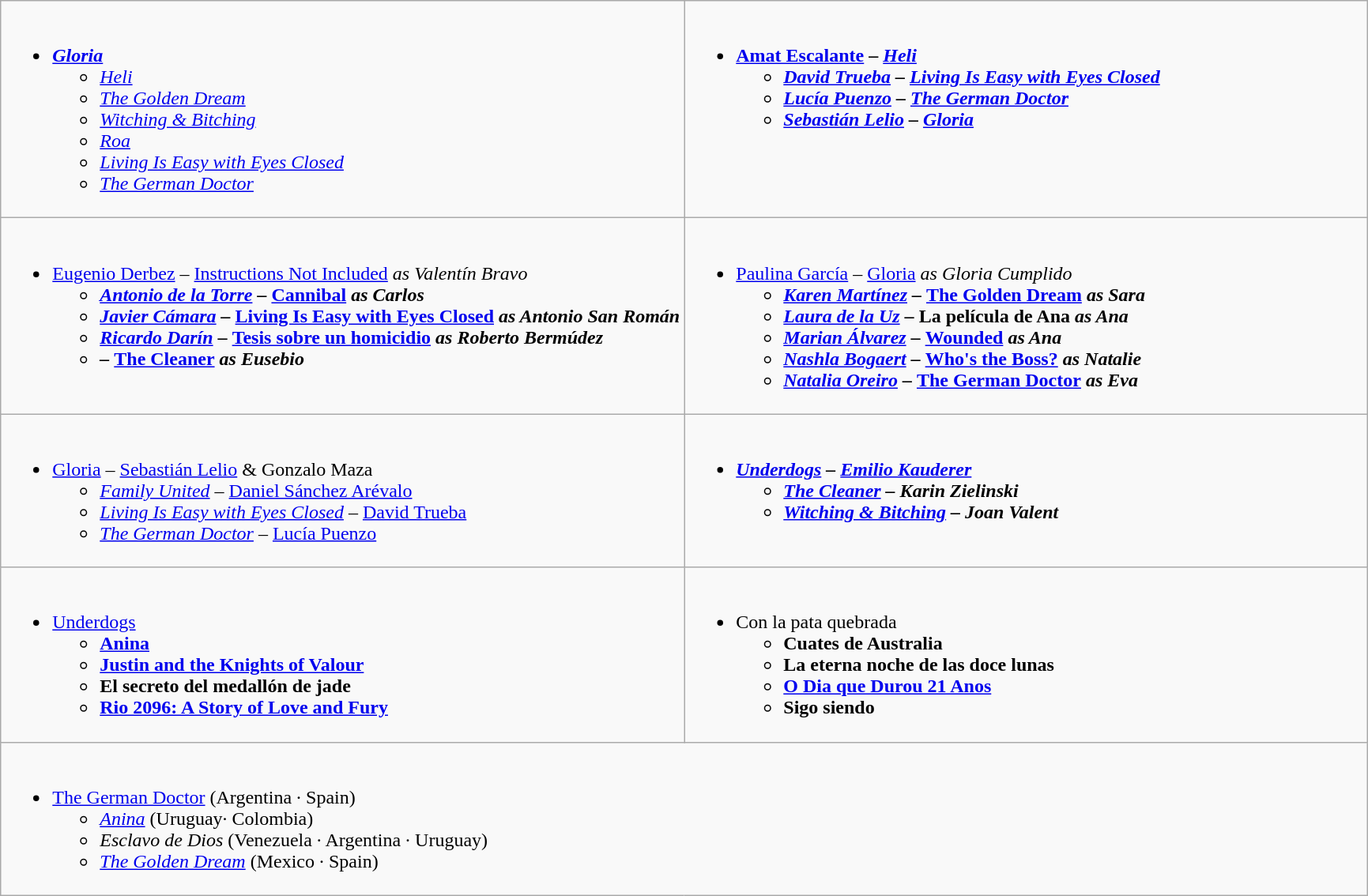<table class=wikitable style="width="100%">
<tr>
<td valign="top" style="vertical-align:top; width:50%;"><br><ul><li><strong><em><a href='#'>Gloria</a></em></strong><ul><li><em><a href='#'>Heli</a></em></li><li><em><a href='#'>The Golden Dream</a></em></li><li><em><a href='#'>Witching & Bitching</a></em></li><li><em><a href='#'>Roa</a></em></li><li><em><a href='#'>Living Is Easy with Eyes Closed</a></em></li><li><em><a href='#'>The German Doctor</a></em></li></ul></li></ul></td>
<td valign="top" style="vertical-align:top; width:50%;"><br><ul><li><strong><a href='#'>Amat Escalante</a> – <em><a href='#'>Heli</a><strong><em><ul><li><a href='#'>David Trueba</a> – </em><a href='#'>Living Is Easy with Eyes Closed</a><em></li><li><a href='#'>Lucía Puenzo</a> – </em><a href='#'>The German Doctor</a><em></li><li><a href='#'>Sebastián Lelio</a> – </em><a href='#'>Gloria</a><em></li></ul></li></ul></td>
</tr>
<tr>
<td valign="top" style="vertical-align:top; width:50%;"><br><ul><li></strong><a href='#'>Eugenio Derbez</a> – </em><a href='#'>Instructions Not Included</a><em> as Valentín Bravo<strong><ul><li><a href='#'>Antonio de la Torre</a> – </em><a href='#'>Cannibal</a><em> as Carlos</li><li><a href='#'>Javier Cámara</a> – </em><a href='#'>Living Is Easy with Eyes Closed</a><em> as Antonio San Román</li><li><a href='#'>Ricardo Darín</a> – </em><a href='#'>Tesis sobre un homicidio</a><em> as Roberto Bermúdez</li><li> – </em><a href='#'>The Cleaner</a><em> as Eusebio</li></ul></li></ul></td>
<td valign="top" style="vertical-align:top; width:50%;"><br><ul><li></strong><a href='#'>Paulina García</a> – </em><a href='#'>Gloria</a><em> as Gloria Cumplido<strong><ul><li><a href='#'>Karen Martínez</a> – </em><a href='#'>The Golden Dream</a><em> as Sara</li><li><a href='#'>Laura de la Uz</a> – </em>La película de Ana<em> as Ana</li><li><a href='#'>Marian Álvarez</a> – </em><a href='#'>Wounded</a><em> as Ana</li><li><a href='#'>Nashla Bogaert</a> – </em><a href='#'>Who's the Boss?</a><em> as Natalie</li><li><a href='#'>Natalia Oreiro</a> – </em><a href='#'>The German Doctor</a><em> as Eva</li></ul></li></ul></td>
</tr>
<tr>
<td valign="top" style="vertical-align:top; width:50%;"><br><ul><li></em></strong><a href='#'>Gloria</a></em> – <a href='#'>Sebastián Lelio</a> & Gonzalo Maza</strong><ul><li><em><a href='#'>Family United</a></em> – <a href='#'>Daniel Sánchez Arévalo</a></li><li><em><a href='#'>Living Is Easy with Eyes Closed</a></em> – <a href='#'>David Trueba</a></li><li><em><a href='#'>The German Doctor</a></em> – <a href='#'>Lucía Puenzo</a></li></ul></li></ul></td>
<td valign="top" style="vertical-align:top; width:50%;"><br><ul><li><strong><em><a href='#'>Underdogs</a><em> – <a href='#'>Emilio Kauderer</a><strong><ul><li></em><a href='#'>The Cleaner</a><em> – Karin Zielinski</li><li></em><a href='#'>Witching & Bitching</a><em> – Joan Valent</li></ul></li></ul></td>
</tr>
<tr>
<td valign="top" style="vertical-align:top; width:50%;"><br><ul><li></em></strong><a href='#'>Underdogs</a><strong><em><ul><li></em><a href='#'>Anina</a><em></li><li></em><a href='#'>Justin and the Knights of Valour</a><em></li><li></em>El secreto del medallón de jade<em></li><li></em><a href='#'>Rio 2096: A Story of Love and Fury</a><em></li></ul></li></ul></td>
<td valign="top" style="vertical-align:top; width:50%;"><br><ul><li></em></strong>Con la pata quebrada<strong><em><ul><li></em>Cuates de Australia<em></li><li></em>La eterna noche de las doce lunas<em></li><li></em><a href='#'>O Dia que Durou 21 Anos</a><em></li><li></em>Sigo siendo<em></li></ul></li></ul></td>
</tr>
<tr>
<td valign="top" style="vertical-align:top; width:50%;" colspan = "2"><br><ul><li></em></strong><a href='#'>The German Doctor</a></em> (Argentina · Spain)</strong><ul><li><em><a href='#'>Anina</a></em> (Uruguay· Colombia)</li><li><em>Esclavo de Dios</em> (Venezuela · Argentina · Uruguay)</li><li><em><a href='#'>The Golden Dream</a></em> (Mexico · Spain)</li></ul></li></ul></td>
</tr>
</table>
